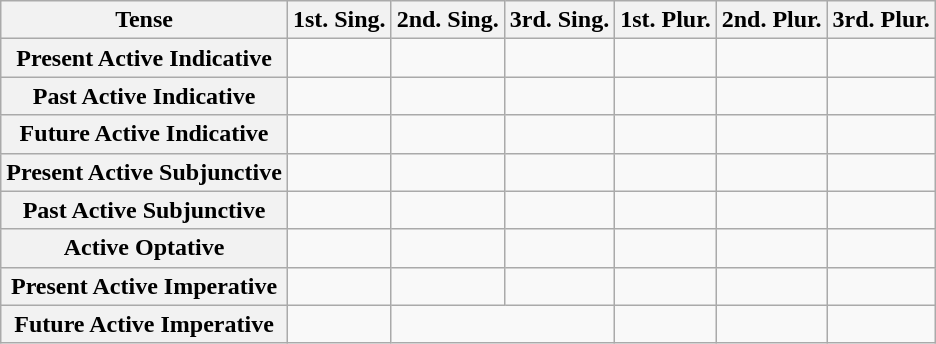<table class="wikitable">
<tr>
<th>Tense</th>
<th>1st. Sing.</th>
<th>2nd. Sing.</th>
<th>3rd. Sing.</th>
<th>1st. Plur.</th>
<th>2nd. Plur.</th>
<th>3rd. Plur.</th>
</tr>
<tr>
<th>Present Active Indicative</th>
<td></td>
<td></td>
<td></td>
<td></td>
<td></td>
<td></td>
</tr>
<tr>
<th>Past Active Indicative</th>
<td></td>
<td></td>
<td></td>
<td></td>
<td></td>
<td></td>
</tr>
<tr>
<th>Future Active Indicative</th>
<td></td>
<td></td>
<td></td>
<td></td>
<td></td>
<td></td>
</tr>
<tr>
<th>Present Active Subjunctive</th>
<td></td>
<td></td>
<td></td>
<td></td>
<td></td>
<td></td>
</tr>
<tr>
<th>Past Active Subjunctive</th>
<td></td>
<td></td>
<td></td>
<td></td>
<td></td>
<td></td>
</tr>
<tr>
<th>Active Optative</th>
<td></td>
<td></td>
<td></td>
<td></td>
<td></td>
<td></td>
</tr>
<tr>
<th>Present Active Imperative</th>
<td></td>
<td></td>
<td></td>
<td></td>
<td></td>
<td></td>
</tr>
<tr>
<th>Future Active Imperative</th>
<td></td>
<td colspan=2></td>
<td></td>
<td></td>
<td></td>
</tr>
</table>
